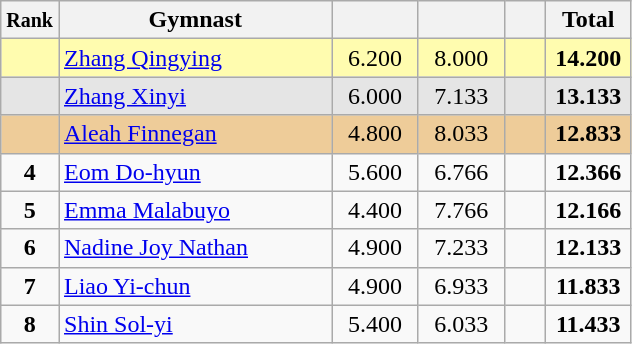<table style="text-align:center;" class="wikitable sortable">
<tr>
<th scope="col" style="width:15px;"><small>Rank</small></th>
<th scope="col" style="width:175px;">Gymnast</th>
<th scope="col" style="width:50px;"><small></small></th>
<th scope="col" style="width:50px;"><small></small></th>
<th scope="col" style="width:20px;"><small></small></th>
<th scope="col" style="width:50px;">Total</th>
</tr>
<tr style="background:#fffcaf;">
<td scope="row" style="text-align:center"><strong></strong></td>
<td style=text-align:left;"> <a href='#'>Zhang Qingying</a></td>
<td>6.200</td>
<td>8.000</td>
<td></td>
<td><strong>14.200</strong></td>
</tr>
<tr style="background:#e5e5e5;">
<td scope="row" style="text-align:center"><strong></strong></td>
<td style=text-align:left;"> <a href='#'>Zhang Xinyi</a></td>
<td>6.000</td>
<td>7.133</td>
<td></td>
<td><strong>13.133</strong></td>
</tr>
<tr style="background:#ec9;">
<td scope="row" style="text-align:center"><strong></strong></td>
<td style=text-align:left;"> <a href='#'>Aleah Finnegan</a></td>
<td>4.800</td>
<td>8.033</td>
<td></td>
<td><strong>12.833</strong></td>
</tr>
<tr>
<td scope="row" style="text-align:center"><strong>4</strong></td>
<td style=text-align:left;"> <a href='#'>Eom Do-hyun</a></td>
<td>5.600</td>
<td>6.766</td>
<td></td>
<td><strong>12.366</strong></td>
</tr>
<tr>
<td scope="row" style="text-align:center"><strong>5</strong></td>
<td style=text-align:left;"> <a href='#'>Emma Malabuyo</a></td>
<td>4.400</td>
<td>7.766</td>
<td></td>
<td><strong>12.166</strong></td>
</tr>
<tr>
<td scope="row" style="text-align:center"><strong>6</strong></td>
<td style=text-align:left;"> <a href='#'>Nadine Joy Nathan</a></td>
<td>4.900</td>
<td>7.233</td>
<td></td>
<td><strong>12.133</strong></td>
</tr>
<tr>
<td scope="row" style="text-align:center"><strong>7</strong></td>
<td style=text-align:left;"> <a href='#'>Liao Yi-chun</a></td>
<td>4.900</td>
<td>6.933</td>
<td></td>
<td><strong>11.833</strong></td>
</tr>
<tr>
<td scope="row" style="text-align:center"><strong>8</strong></td>
<td style=text-align:left;"> <a href='#'>Shin Sol-yi</a></td>
<td>5.400</td>
<td>6.033</td>
<td></td>
<td><strong>11.433</strong></td>
</tr>
</table>
